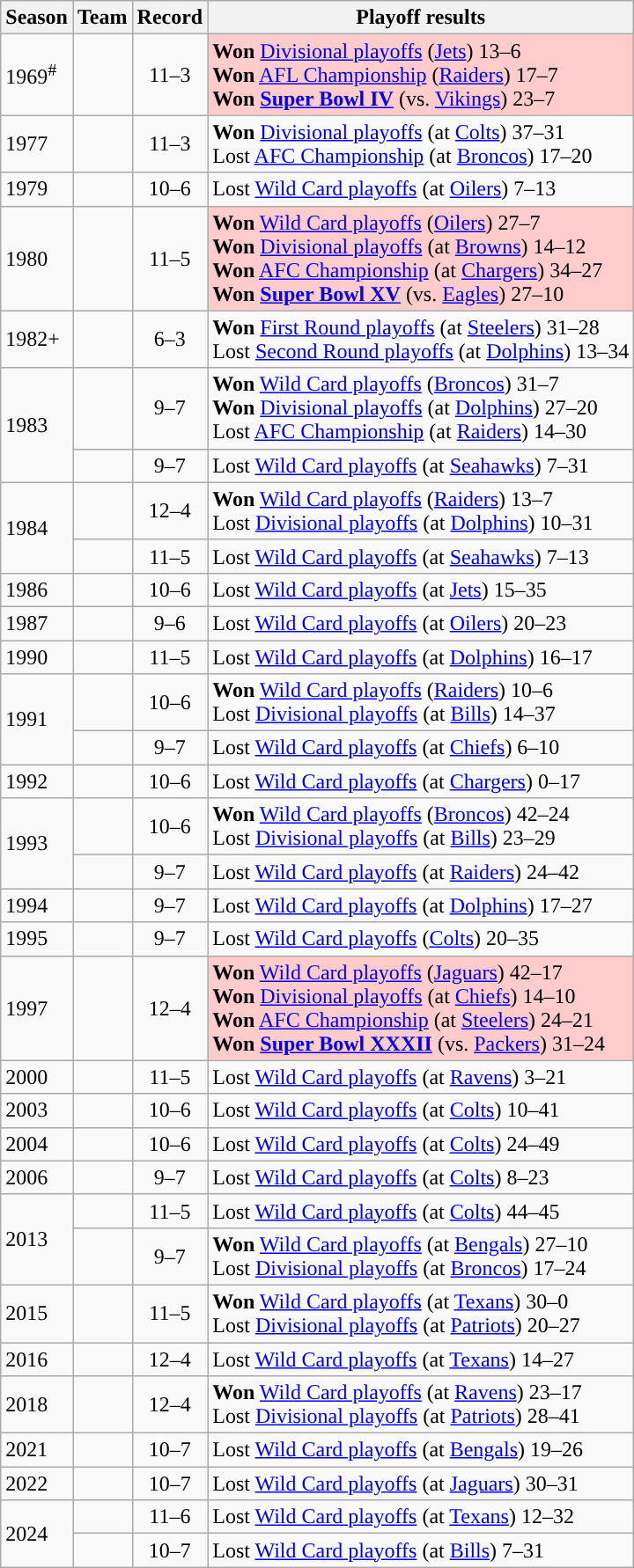<table class="wikitable">
<tr>
<th>Season</th>
<th>Team</th>
<th>Record</th>
<th>Playoff results</th>
</tr>
<tr>
<td>1969<sup>#</sup></td>
<td><strong><a href='#'></a></strong></td>
<td align="center">11–3</td>
<td style="background: #FFCCCC;" valign="top"><strong>Won</strong> <a href='#'>Divisional playoffs</a> (<a href='#'>Jets</a>) 13–6<br><strong>Won</strong> <a href='#'>AFL Championship</a> (<a href='#'>Raiders</a>) 17–7<br><strong>Won <a href='#'>Super Bowl IV</a></strong> (vs. <a href='#'>Vikings</a>) 23–7</td>
</tr>
<tr>
<td>1977</td>
<td><strong><a href='#'></a></strong></td>
<td align="center">11–3</td>
<td><strong>Won</strong> <a href='#'>Divisional playoffs</a> (at <a href='#'>Colts</a>) 37–31 <br>Lost <a href='#'>AFC Championship</a> (at <a href='#'>Broncos</a>) 17–20</td>
</tr>
<tr>
<td>1979</td>
<td><strong><a href='#'></a></strong></td>
<td align="center">10–6</td>
<td>Lost <a href='#'>Wild Card playoffs</a> (at <a href='#'>Oilers</a>) 7–13</td>
</tr>
<tr>
<td>1980</td>
<td><strong><a href='#'></a></strong></td>
<td align="center">11–5</td>
<td style="background: #FFCCCC;" valign="top"><strong>Won</strong> <a href='#'>Wild Card playoffs</a> (<a href='#'>Oilers</a>) 27–7<br><strong>Won</strong> <a href='#'>Divisional playoffs</a> (at <a href='#'>Browns</a>) 14–12<br><strong>Won</strong> <a href='#'>AFC Championship</a> (at <a href='#'>Chargers</a>) 34–27<br><strong>Won <a href='#'>Super Bowl XV</a></strong> (vs. <a href='#'>Eagles</a>) 27–10</td>
</tr>
<tr>
<td>1982+</td>
<td><strong><a href='#'></a></strong></td>
<td align="center">6–3</td>
<td><strong>Won</strong> <a href='#'>First Round playoffs</a> (at <a href='#'>Steelers</a>) 31–28<br>Lost <a href='#'>Second Round playoffs</a> (at <a href='#'>Dolphins</a>) 13–34</td>
</tr>
<tr>
<td rowspan="2">1983</td>
<td><strong><a href='#'></a></strong></td>
<td align="center">9–7</td>
<td><strong>Won</strong> <a href='#'>Wild Card playoffs</a> (<a href='#'>Broncos</a>) 31–7<br> <strong>Won</strong> <a href='#'>Divisional playoffs</a> (at <a href='#'>Dolphins</a>) 27–20<br> Lost <a href='#'>AFC Championship</a> (at <a href='#'>Raiders</a>) 14–30</td>
</tr>
<tr>
<td><strong><a href='#'></a></strong></td>
<td align="center">9–7</td>
<td>Lost <a href='#'>Wild Card playoffs</a> (at <a href='#'>Seahawks</a>) 7–31</td>
</tr>
<tr>
<td rowspan="2">1984</td>
<td><strong><a href='#'></a></strong></td>
<td align="center">12–4</td>
<td><strong>Won</strong> <a href='#'>Wild Card playoffs</a> (<a href='#'>Raiders</a>) 13–7<br> Lost <a href='#'>Divisional playoffs</a> (at <a href='#'>Dolphins</a>) 10–31</td>
</tr>
<tr>
<td><strong><a href='#'></a></strong></td>
<td align="center">11–5</td>
<td>Lost <a href='#'>Wild Card playoffs</a> (at <a href='#'>Seahawks</a>) 7–13</td>
</tr>
<tr>
<td>1986</td>
<td><strong><a href='#'></a></strong></td>
<td align="center">10–6</td>
<td>Lost <a href='#'>Wild Card playoffs</a> (at <a href='#'>Jets</a>) 15–35</td>
</tr>
<tr>
<td>1987</td>
<td><strong><a href='#'></a></strong></td>
<td align="center">9–6</td>
<td>Lost <a href='#'>Wild Card playoffs</a> (at <a href='#'>Oilers</a>) 20–23 </td>
</tr>
<tr>
<td>1990</td>
<td><strong><a href='#'></a></strong></td>
<td align="center">11–5</td>
<td>Lost <a href='#'>Wild Card playoffs</a> (at <a href='#'>Dolphins</a>) 16–17</td>
</tr>
<tr>
<td rowspan="2">1991</td>
<td><strong><a href='#'></a></strong></td>
<td align="center">10–6</td>
<td><strong>Won</strong> <a href='#'>Wild Card playoffs</a> (<a href='#'>Raiders</a>) 10–6<br>Lost <a href='#'>Divisional playoffs</a> (at <a href='#'>Bills</a>) 14–37</td>
</tr>
<tr>
<td><strong><a href='#'></a></strong></td>
<td align="center">9–7</td>
<td>Lost <a href='#'>Wild Card playoffs</a> (at <a href='#'>Chiefs</a>) 6–10</td>
</tr>
<tr>
<td>1992</td>
<td><strong><a href='#'></a></strong></td>
<td align="center">10–6</td>
<td>Lost <a href='#'>Wild Card playoffs</a> (at <a href='#'>Chargers</a>) 0–17</td>
</tr>
<tr>
<td rowspan="2">1993</td>
<td><strong><a href='#'></a></strong></td>
<td align="center">10–6</td>
<td><strong>Won</strong> <a href='#'>Wild Card playoffs</a> (<a href='#'>Broncos</a>) 42–24<br>Lost <a href='#'>Divisional playoffs</a> (at <a href='#'>Bills</a>) 23–29</td>
</tr>
<tr>
<td><strong><a href='#'></a></strong></td>
<td align="center">9–7</td>
<td>Lost <a href='#'>Wild Card playoffs</a> (at <a href='#'>Raiders</a>) 24–42</td>
</tr>
<tr>
<td>1994</td>
<td><strong><a href='#'></a></strong></td>
<td align="center">9–7</td>
<td>Lost <a href='#'>Wild Card playoffs</a> (at <a href='#'>Dolphins</a>) 17–27</td>
</tr>
<tr>
<td>1995</td>
<td><strong><a href='#'></a></strong></td>
<td align="center">9–7</td>
<td>Lost <a href='#'>Wild Card playoffs</a> (<a href='#'>Colts</a>) 20–35</td>
</tr>
<tr>
<td>1997</td>
<td><strong><a href='#'></a></strong></td>
<td align="center">12–4</td>
<td style="background: #FFCCCC;" valign="top"><strong>Won</strong> <a href='#'>Wild Card playoffs</a> (<a href='#'>Jaguars</a>) 42–17<br><strong>Won</strong> <a href='#'>Divisional playoffs</a> (at <a href='#'>Chiefs</a>) 14–10<br><strong>Won</strong> <a href='#'>AFC Championship</a> (at <a href='#'>Steelers</a>) 24–21<br><strong>Won <a href='#'>Super Bowl XXXII</a></strong> (vs. <a href='#'>Packers</a>) 31–24</td>
</tr>
<tr>
<td>2000</td>
<td><strong><a href='#'></a></strong></td>
<td align="center">11–5</td>
<td>Lost <a href='#'>Wild Card playoffs</a> (at <a href='#'>Ravens</a>) 3–21</td>
</tr>
<tr>
<td>2003</td>
<td><strong><a href='#'></a></strong></td>
<td align="center">10–6</td>
<td>Lost <a href='#'>Wild Card playoffs</a> (at <a href='#'>Colts</a>) 10–41</td>
</tr>
<tr>
<td>2004</td>
<td><strong><a href='#'></a></strong></td>
<td align="center">10–6</td>
<td>Lost <a href='#'>Wild Card playoffs</a> (at <a href='#'>Colts</a>) 24–49</td>
</tr>
<tr>
<td>2006</td>
<td><strong><a href='#'></a></strong></td>
<td align="center">9–7</td>
<td>Lost <a href='#'>Wild Card playoffs</a> (at <a href='#'>Colts</a>) 8–23</td>
</tr>
<tr>
<td rowspan="2">2013</td>
<td><strong><a href='#'></a></strong></td>
<td align="center">11–5</td>
<td>Lost <a href='#'>Wild Card playoffs</a> (at <a href='#'>Colts</a>) 44–45</td>
</tr>
<tr>
<td><strong><a href='#'></a></strong></td>
<td align="center">9–7</td>
<td><strong>Won</strong> <a href='#'>Wild Card playoffs</a> (at <a href='#'>Bengals</a>) 27–10<br>Lost <a href='#'>Divisional playoffs</a> (at <a href='#'>Broncos</a>) 17–24</td>
</tr>
<tr>
<td>2015</td>
<td><strong><a href='#'></a></strong></td>
<td align="center">11–5</td>
<td><strong>Won</strong> <a href='#'>Wild Card playoffs</a> (at <a href='#'>Texans</a>) 30–0<br>Lost <a href='#'>Divisional playoffs</a> (at <a href='#'>Patriots</a>) 20–27</td>
</tr>
<tr>
<td>2016</td>
<td><strong><a href='#'></a></strong></td>
<td align="center">12–4</td>
<td>Lost <a href='#'>Wild Card playoffs</a> (at <a href='#'>Texans</a>) 14–27</td>
</tr>
<tr>
<td>2018</td>
<td><strong><a href='#'></a></strong></td>
<td align="center">12–4</td>
<td><strong>Won</strong> <a href='#'>Wild Card playoffs</a> (at <a href='#'>Ravens</a>) 23–17<br>Lost <a href='#'>Divisional playoffs</a> (at <a href='#'>Patriots</a>) 28–41</td>
</tr>
<tr>
<td>2021</td>
<td><strong><a href='#'></a></strong></td>
<td align="center">10–7</td>
<td>Lost <a href='#'>Wild Card playoffs</a> (at <a href='#'>Bengals</a>) 19–26</td>
</tr>
<tr>
<td>2022</td>
<td><strong><a href='#'></a></strong></td>
<td align="center">10–7</td>
<td>Lost <a href='#'>Wild Card playoffs</a> (at <a href='#'>Jaguars</a>) 30–31</td>
</tr>
<tr>
<td rowspan="2">2024</td>
<td><strong><a href='#'></a></strong></td>
<td align="center">11–6</td>
<td>Lost <a href='#'>Wild Card playoffs</a> (at <a href='#'>Texans</a>) 12–32</td>
</tr>
<tr>
<td><strong><a href='#'></a></strong></td>
<td align="center">10–7</td>
<td>Lost <a href='#'>Wild Card playoffs</a> (at <a href='#'>Bills</a>) 7–31</td>
</tr>
</table>
